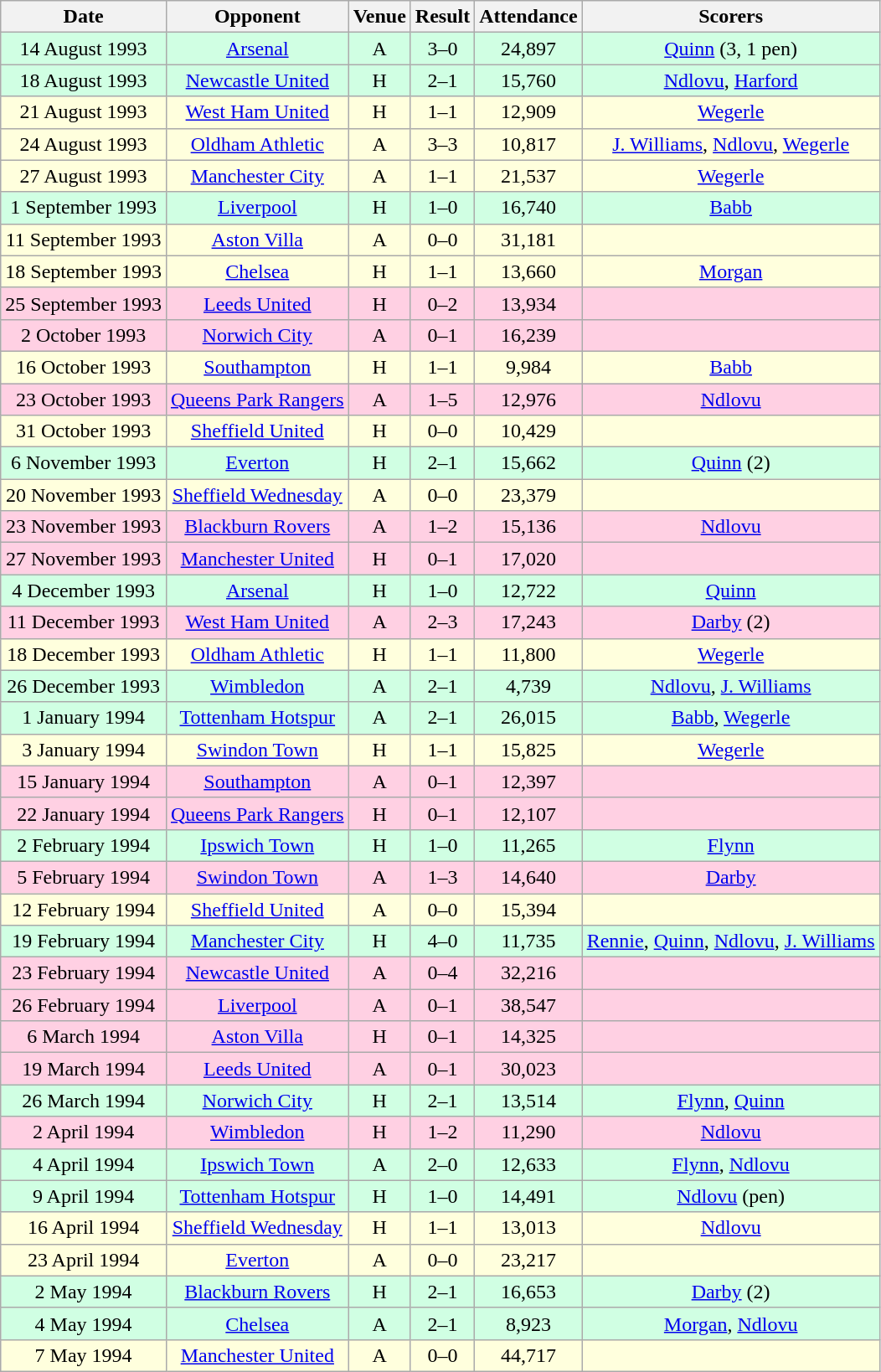<table class="wikitable sortable" style="font-size:100%; text-align:center">
<tr>
<th>Date</th>
<th>Opponent</th>
<th>Venue</th>
<th>Result</th>
<th>Attendance</th>
<th>Scorers</th>
</tr>
<tr style="background-color: #d0ffe3;">
<td>14 August 1993</td>
<td><a href='#'>Arsenal</a></td>
<td>A</td>
<td>3–0</td>
<td>24,897</td>
<td><a href='#'>Quinn</a> (3, 1 pen)</td>
</tr>
<tr style="background-color: #d0ffe3;">
<td>18 August 1993</td>
<td><a href='#'>Newcastle United</a></td>
<td>H</td>
<td>2–1</td>
<td>15,760</td>
<td><a href='#'>Ndlovu</a>, <a href='#'>Harford</a></td>
</tr>
<tr style="background-color: #ffffdd;">
<td>21 August 1993</td>
<td><a href='#'>West Ham United</a></td>
<td>H</td>
<td>1–1</td>
<td>12,909</td>
<td><a href='#'>Wegerle</a></td>
</tr>
<tr style="background-color: #ffffdd;">
<td>24 August 1993</td>
<td><a href='#'>Oldham Athletic</a></td>
<td>A</td>
<td>3–3</td>
<td>10,817</td>
<td><a href='#'>J. Williams</a>, <a href='#'>Ndlovu</a>, <a href='#'>Wegerle</a></td>
</tr>
<tr style="background-color: #ffffdd;">
<td>27 August 1993</td>
<td><a href='#'>Manchester City</a></td>
<td>A</td>
<td>1–1</td>
<td>21,537</td>
<td><a href='#'>Wegerle</a></td>
</tr>
<tr style="background-color: #d0ffe3;">
<td>1 September 1993</td>
<td><a href='#'>Liverpool</a></td>
<td>H</td>
<td>1–0</td>
<td>16,740</td>
<td><a href='#'>Babb</a></td>
</tr>
<tr style="background-color: #ffffdd;">
<td>11 September 1993</td>
<td><a href='#'>Aston Villa</a></td>
<td>A</td>
<td>0–0</td>
<td>31,181</td>
<td></td>
</tr>
<tr style="background-color: #ffffdd;">
<td>18 September 1993</td>
<td><a href='#'>Chelsea</a></td>
<td>H</td>
<td>1–1</td>
<td>13,660</td>
<td><a href='#'>Morgan</a></td>
</tr>
<tr style="background-color: #ffd0e3;">
<td>25 September 1993</td>
<td><a href='#'>Leeds United</a></td>
<td>H</td>
<td>0–2</td>
<td>13,934</td>
<td></td>
</tr>
<tr style="background-color: #ffd0e3;">
<td>2 October 1993</td>
<td><a href='#'>Norwich City</a></td>
<td>A</td>
<td>0–1</td>
<td>16,239</td>
<td></td>
</tr>
<tr style="background-color: #ffffdd;">
<td>16 October 1993</td>
<td><a href='#'>Southampton</a></td>
<td>H</td>
<td>1–1</td>
<td>9,984</td>
<td><a href='#'>Babb</a></td>
</tr>
<tr style="background-color: #ffd0e3;">
<td>23 October 1993</td>
<td><a href='#'>Queens Park Rangers</a></td>
<td>A</td>
<td>1–5</td>
<td>12,976</td>
<td><a href='#'>Ndlovu</a></td>
</tr>
<tr style="background-color: #ffffdd;">
<td>31 October 1993</td>
<td><a href='#'>Sheffield United</a></td>
<td>H</td>
<td>0–0</td>
<td>10,429</td>
<td></td>
</tr>
<tr style="background-color: #d0ffe3;">
<td>6 November 1993</td>
<td><a href='#'>Everton</a></td>
<td>H</td>
<td>2–1</td>
<td>15,662</td>
<td><a href='#'>Quinn</a> (2)</td>
</tr>
<tr style="background-color: #ffffdd;">
<td>20 November 1993</td>
<td><a href='#'>Sheffield Wednesday</a></td>
<td>A</td>
<td>0–0</td>
<td>23,379</td>
<td></td>
</tr>
<tr style="background-color: #ffd0e3;">
<td>23 November 1993</td>
<td><a href='#'>Blackburn Rovers</a></td>
<td>A</td>
<td>1–2</td>
<td>15,136</td>
<td><a href='#'>Ndlovu</a></td>
</tr>
<tr style="background-color: #ffd0e3;">
<td>27 November 1993</td>
<td><a href='#'>Manchester United</a></td>
<td>H</td>
<td>0–1</td>
<td>17,020</td>
<td></td>
</tr>
<tr style="background-color: #d0ffe3;">
<td>4 December 1993</td>
<td><a href='#'>Arsenal</a></td>
<td>H</td>
<td>1–0</td>
<td>12,722</td>
<td><a href='#'>Quinn</a></td>
</tr>
<tr style="background-color: #ffd0e3;">
<td>11 December 1993</td>
<td><a href='#'>West Ham United</a></td>
<td>A</td>
<td>2–3</td>
<td>17,243</td>
<td><a href='#'>Darby</a> (2)</td>
</tr>
<tr style="background-color: #ffffdd;">
<td>18 December 1993</td>
<td><a href='#'>Oldham Athletic</a></td>
<td>H</td>
<td>1–1</td>
<td>11,800</td>
<td><a href='#'>Wegerle</a></td>
</tr>
<tr style="background-color: #d0ffe3;">
<td>26 December 1993</td>
<td><a href='#'>Wimbledon</a></td>
<td>A</td>
<td>2–1</td>
<td>4,739</td>
<td><a href='#'>Ndlovu</a>, <a href='#'>J. Williams</a></td>
</tr>
<tr style="background-color: #d0ffe3;">
<td>1 January 1994</td>
<td><a href='#'>Tottenham Hotspur</a></td>
<td>A</td>
<td>2–1</td>
<td>26,015</td>
<td><a href='#'>Babb</a>, <a href='#'>Wegerle</a></td>
</tr>
<tr style="background-color: #ffffdd;">
<td>3 January 1994</td>
<td><a href='#'>Swindon Town</a></td>
<td>H</td>
<td>1–1</td>
<td>15,825</td>
<td><a href='#'>Wegerle</a></td>
</tr>
<tr style="background-color: #ffd0e3;">
<td>15 January 1994</td>
<td><a href='#'>Southampton</a></td>
<td>A</td>
<td>0–1</td>
<td>12,397</td>
<td></td>
</tr>
<tr style="background-color: #ffd0e3;">
<td>22 January 1994</td>
<td><a href='#'>Queens Park Rangers</a></td>
<td>H</td>
<td>0–1</td>
<td>12,107</td>
<td></td>
</tr>
<tr style="background-color: #d0ffe3;">
<td>2 February 1994</td>
<td><a href='#'>Ipswich Town</a></td>
<td>H</td>
<td>1–0</td>
<td>11,265</td>
<td><a href='#'>Flynn</a></td>
</tr>
<tr style="background-color: #ffd0e3;">
<td>5 February 1994</td>
<td><a href='#'>Swindon Town</a></td>
<td>A</td>
<td>1–3</td>
<td>14,640</td>
<td><a href='#'>Darby</a></td>
</tr>
<tr style="background-color: #ffffdd;">
<td>12 February 1994</td>
<td><a href='#'>Sheffield United</a></td>
<td>A</td>
<td>0–0</td>
<td>15,394</td>
<td></td>
</tr>
<tr style="background-color: #d0ffe3;">
<td>19 February 1994</td>
<td><a href='#'>Manchester City</a></td>
<td>H</td>
<td>4–0</td>
<td>11,735</td>
<td><a href='#'>Rennie</a>, <a href='#'>Quinn</a>, <a href='#'>Ndlovu</a>, <a href='#'>J. Williams</a></td>
</tr>
<tr style="background-color: #ffd0e3;">
<td>23 February 1994</td>
<td><a href='#'>Newcastle United</a></td>
<td>A</td>
<td>0–4</td>
<td>32,216</td>
<td></td>
</tr>
<tr style="background-color: #ffd0e3;">
<td>26 February 1994</td>
<td><a href='#'>Liverpool</a></td>
<td>A</td>
<td>0–1</td>
<td>38,547</td>
<td></td>
</tr>
<tr style="background-color: #ffd0e3;">
<td>6 March 1994</td>
<td><a href='#'>Aston Villa</a></td>
<td>H</td>
<td>0–1</td>
<td>14,325</td>
<td></td>
</tr>
<tr style="background-color: #ffd0e3;">
<td>19 March 1994</td>
<td><a href='#'>Leeds United</a></td>
<td>A</td>
<td>0–1</td>
<td>30,023</td>
<td></td>
</tr>
<tr style="background-color: #d0ffe3;">
<td>26 March 1994</td>
<td><a href='#'>Norwich City</a></td>
<td>H</td>
<td>2–1</td>
<td>13,514</td>
<td><a href='#'>Flynn</a>, <a href='#'>Quinn</a></td>
</tr>
<tr style="background-color: #ffd0e3;">
<td>2 April 1994</td>
<td><a href='#'>Wimbledon</a></td>
<td>H</td>
<td>1–2</td>
<td>11,290</td>
<td><a href='#'>Ndlovu</a></td>
</tr>
<tr style="background-color: #d0ffe3;">
<td>4 April 1994</td>
<td><a href='#'>Ipswich Town</a></td>
<td>A</td>
<td>2–0</td>
<td>12,633</td>
<td><a href='#'>Flynn</a>, <a href='#'>Ndlovu</a></td>
</tr>
<tr style="background-color: #d0ffe3;">
<td>9 April 1994</td>
<td><a href='#'>Tottenham Hotspur</a></td>
<td>H</td>
<td>1–0</td>
<td>14,491</td>
<td><a href='#'>Ndlovu</a> (pen)</td>
</tr>
<tr style="background-color: #ffffdd;">
<td>16 April 1994</td>
<td><a href='#'>Sheffield Wednesday</a></td>
<td>H</td>
<td>1–1</td>
<td>13,013</td>
<td><a href='#'>Ndlovu</a></td>
</tr>
<tr style="background-color: #ffffdd;">
<td>23 April 1994</td>
<td><a href='#'>Everton</a></td>
<td>A</td>
<td>0–0</td>
<td>23,217</td>
<td></td>
</tr>
<tr style="background-color: #d0ffe3;">
<td>2 May 1994</td>
<td><a href='#'>Blackburn Rovers</a></td>
<td>H</td>
<td>2–1</td>
<td>16,653</td>
<td><a href='#'>Darby</a> (2)</td>
</tr>
<tr style="background-color: #d0ffe3;">
<td>4 May 1994</td>
<td><a href='#'>Chelsea</a></td>
<td>A</td>
<td>2–1</td>
<td>8,923</td>
<td><a href='#'>Morgan</a>, <a href='#'>Ndlovu</a></td>
</tr>
<tr style="background-color: #ffffdd;">
<td>7 May 1994</td>
<td><a href='#'>Manchester United</a></td>
<td>A</td>
<td>0–0</td>
<td>44,717</td>
<td></td>
</tr>
</table>
